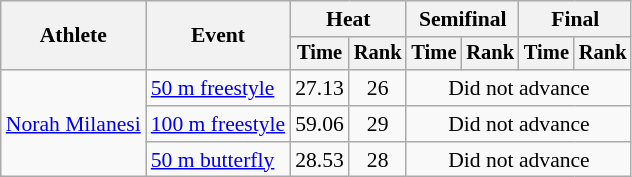<table class=wikitable style=font-size:90%>
<tr>
<th rowspan=2>Athlete</th>
<th rowspan=2>Event</th>
<th colspan=2>Heat</th>
<th colspan=2>Semifinal</th>
<th colspan=2>Final</th>
</tr>
<tr style=font-size:95%>
<th>Time</th>
<th>Rank</th>
<th>Time</th>
<th>Rank</th>
<th>Time</th>
<th>Rank</th>
</tr>
<tr align=center>
<td rowspan="3" align="left"><a href='#'>Norah Milanesi</a></td>
<td align=left rowspan="1"><a href='#'>50 m freestyle</a></td>
<td>27.13</td>
<td>26</td>
<td colspan=4>Did not advance</td>
</tr>
<tr align=center>
<td align=left rowspan="1"><a href='#'>100 m freestyle</a></td>
<td>59.06</td>
<td>29</td>
<td colspan="4">Did not advance</td>
</tr>
<tr align=center>
<td align=left rowspan="1"><a href='#'>50 m butterfly</a></td>
<td>28.53</td>
<td>28</td>
<td colspan=4>Did not advance</td>
</tr>
</table>
